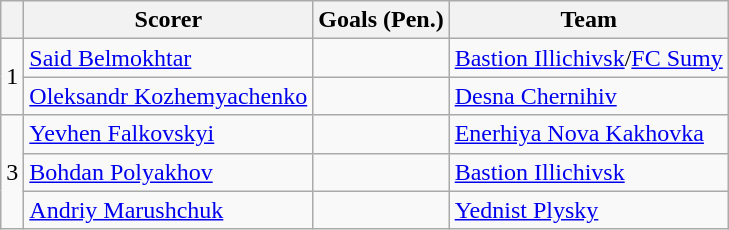<table class="wikitable">
<tr>
<th></th>
<th>Scorer</th>
<th>Goals (Pen.)</th>
<th>Team</th>
</tr>
<tr>
<td rowspan="2">1</td>
<td> <a href='#'>Said Belmokhtar</a></td>
<td></td>
<td><a href='#'>Bastion Illichivsk</a>/<a href='#'>FC Sumy</a></td>
</tr>
<tr>
<td> <a href='#'>Oleksandr Kozhemyachenko</a></td>
<td></td>
<td><a href='#'>Desna Chernihiv</a></td>
</tr>
<tr>
<td rowspan="3">3</td>
<td> <a href='#'>Yevhen Falkovskyi</a></td>
<td></td>
<td><a href='#'>Enerhiya Nova Kakhovka</a></td>
</tr>
<tr>
<td> <a href='#'>Bohdan Polyakhov</a></td>
<td></td>
<td><a href='#'>Bastion Illichivsk</a></td>
</tr>
<tr>
<td> <a href='#'>Andriy Marushchuk</a></td>
<td></td>
<td><a href='#'>Yednist Plysky</a></td>
</tr>
</table>
